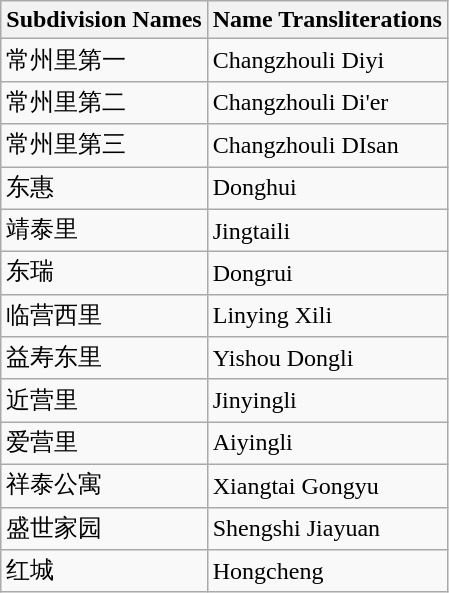<table class="wikitable sortable">
<tr>
<th>Subdivision Names</th>
<th>Name Transliterations</th>
</tr>
<tr>
<td>常州里第一</td>
<td>Changzhouli Diyi</td>
</tr>
<tr>
<td>常州里第二</td>
<td>Changzhouli Di'er</td>
</tr>
<tr>
<td>常州里第三</td>
<td>Changzhouli DIsan</td>
</tr>
<tr>
<td>东惠</td>
<td>Donghui</td>
</tr>
<tr>
<td>靖泰里</td>
<td>Jingtaili</td>
</tr>
<tr>
<td>东瑞</td>
<td>Dongrui</td>
</tr>
<tr>
<td>临营西里</td>
<td>Linying Xili</td>
</tr>
<tr>
<td>益寿东里</td>
<td>Yishou Dongli</td>
</tr>
<tr>
<td>近营里</td>
<td>Jinyingli</td>
</tr>
<tr>
<td>爱营里</td>
<td>Aiyingli</td>
</tr>
<tr>
<td>祥泰公寓</td>
<td>Xiangtai Gongyu</td>
</tr>
<tr>
<td>盛世家园</td>
<td>Shengshi Jiayuan</td>
</tr>
<tr>
<td>红城</td>
<td>Hongcheng</td>
</tr>
</table>
